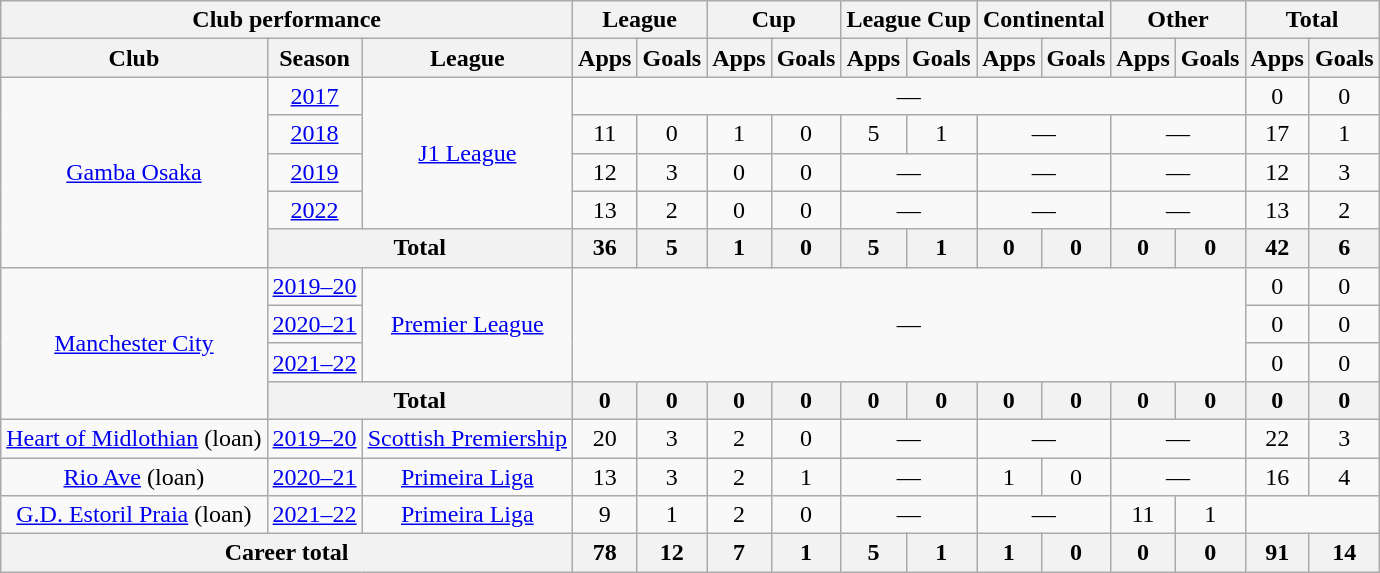<table class="wikitable" style="text-align:center">
<tr>
<th colspan="3">Club performance</th>
<th colspan="2">League</th>
<th colspan="2">Cup</th>
<th colspan="2">League Cup</th>
<th colspan="2">Continental</th>
<th colspan="2">Other</th>
<th colspan="2">Total</th>
</tr>
<tr>
<th>Club</th>
<th>Season</th>
<th>League</th>
<th>Apps</th>
<th>Goals</th>
<th>Apps</th>
<th>Goals</th>
<th>Apps</th>
<th>Goals</th>
<th>Apps</th>
<th>Goals</th>
<th>Apps</th>
<th>Goals</th>
<th>Apps</th>
<th>Goals</th>
</tr>
<tr>
<td rowspan="5"><a href='#'>Gamba Osaka</a></td>
<td><a href='#'>2017</a></td>
<td rowspan="4"><a href='#'>J1 League</a></td>
<td colspan="10">—</td>
<td>0</td>
<td>0</td>
</tr>
<tr>
<td><a href='#'>2018</a></td>
<td>11</td>
<td>0</td>
<td>1</td>
<td>0</td>
<td>5</td>
<td>1</td>
<td colspan="2">—</td>
<td colspan="2">—</td>
<td>17</td>
<td>1</td>
</tr>
<tr>
<td><a href='#'>2019</a></td>
<td>12</td>
<td>3</td>
<td>0</td>
<td>0</td>
<td colspan="2">—</td>
<td colspan="2">—</td>
<td colspan="2">—</td>
<td>12</td>
<td>3</td>
</tr>
<tr>
<td><a href='#'>2022</a></td>
<td>13</td>
<td>2</td>
<td>0</td>
<td>0</td>
<td colspan="2">—</td>
<td colspan="2">—</td>
<td colspan="2">—</td>
<td>13</td>
<td>2</td>
</tr>
<tr>
<th colspan="2">Total</th>
<th>36</th>
<th>5</th>
<th>1</th>
<th>0</th>
<th>5</th>
<th>1</th>
<th>0</th>
<th>0</th>
<th>0</th>
<th>0</th>
<th>42</th>
<th>6</th>
</tr>
<tr>
<td rowspan="4"><a href='#'>Manchester City</a></td>
<td><a href='#'>2019–20</a></td>
<td rowspan="3"><a href='#'>Premier League</a></td>
<td colspan="10" rowspan="3">—</td>
<td>0</td>
<td>0</td>
</tr>
<tr>
<td><a href='#'>2020–21</a></td>
<td>0</td>
<td>0</td>
</tr>
<tr>
<td><a href='#'>2021–22</a></td>
<td>0</td>
<td>0</td>
</tr>
<tr>
<th colspan="2">Total</th>
<th>0</th>
<th>0</th>
<th>0</th>
<th>0</th>
<th>0</th>
<th>0</th>
<th>0</th>
<th>0</th>
<th>0</th>
<th>0</th>
<th>0</th>
<th>0</th>
</tr>
<tr>
<td><a href='#'>Heart of Midlothian</a> (loan)</td>
<td><a href='#'>2019–20</a></td>
<td rowspan="1"><a href='#'>Scottish Premiership</a></td>
<td>20</td>
<td>3</td>
<td>2</td>
<td>0</td>
<td colspan="2">—</td>
<td colspan="2">—</td>
<td colspan="2">—</td>
<td>22</td>
<td>3</td>
</tr>
<tr>
<td><a href='#'>Rio Ave</a> (loan)</td>
<td><a href='#'>2020–21</a></td>
<td rowspan="1"><a href='#'>Primeira Liga</a></td>
<td>13</td>
<td>3</td>
<td>2</td>
<td>1</td>
<td colspan="2">—</td>
<td>1</td>
<td>0</td>
<td colspan="2">—</td>
<td>16</td>
<td>4</td>
</tr>
<tr>
<td><a href='#'>G.D. Estoril Praia</a> (loan)</td>
<td><a href='#'>2021–22</a></td>
<td rowspan="1"><a href='#'>Primeira Liga</a></td>
<td>9</td>
<td>1</td>
<td>2</td>
<td>0</td>
<td colspan="2">—</td>
<td colspan="2">—</td>
<td>11</td>
<td>1</td>
</tr>
<tr>
<th colspan="3">Career total</th>
<th>78</th>
<th>12</th>
<th>7</th>
<th>1</th>
<th>5</th>
<th>1</th>
<th>1</th>
<th>0</th>
<th>0</th>
<th>0</th>
<th>91</th>
<th>14</th>
</tr>
</table>
